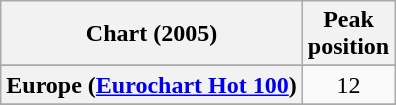<table class="wikitable sortable plainrowheaders" style="text-align:center">
<tr>
<th>Chart (2005)</th>
<th>Peak<br>position</th>
</tr>
<tr>
</tr>
<tr>
<th scope="row">Europe (<a href='#'>Eurochart Hot 100</a>)</th>
<td>12</td>
</tr>
<tr>
</tr>
<tr>
</tr>
<tr>
</tr>
</table>
